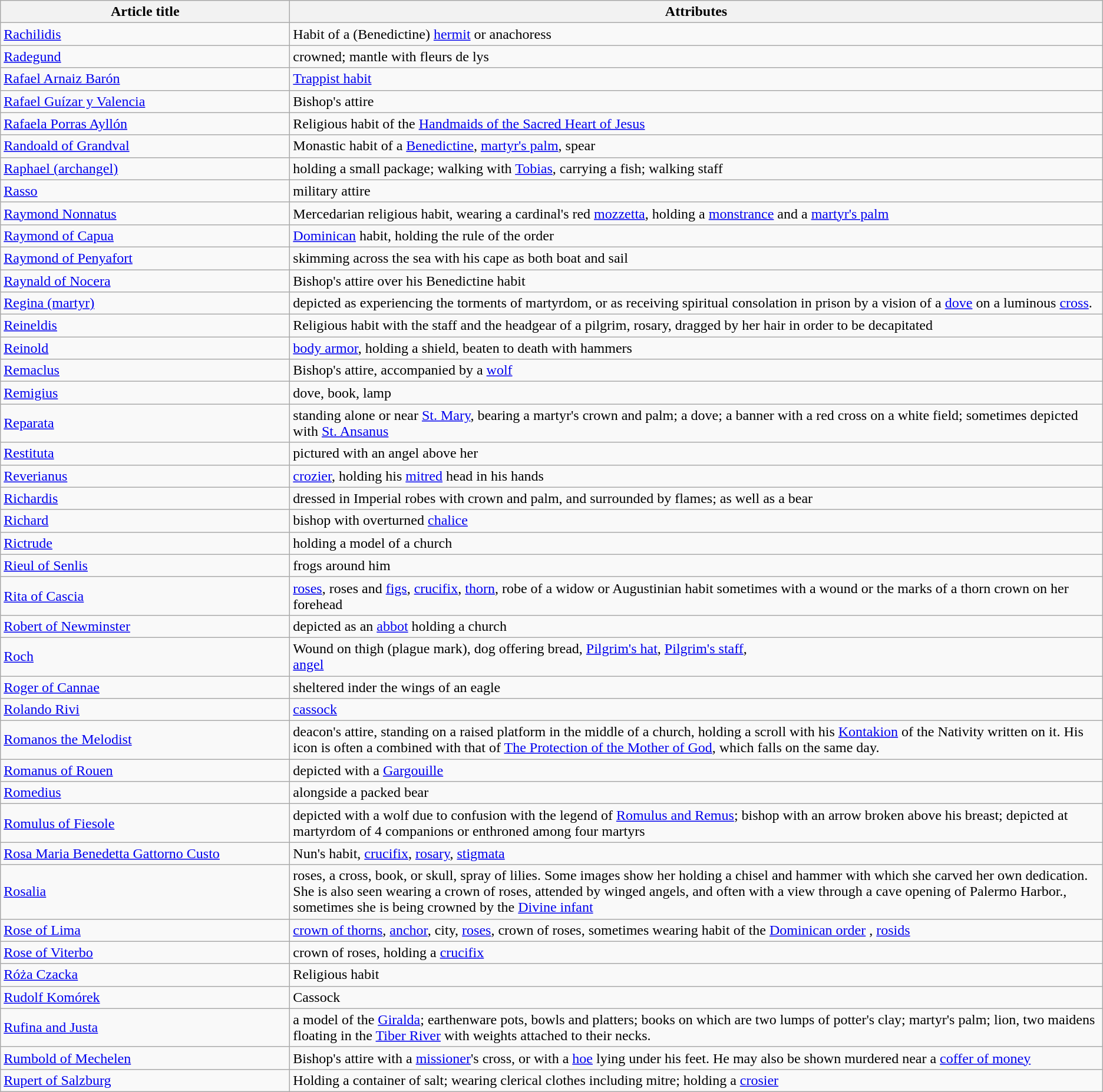<table class="wikitable">
<tr>
<th scope="col" style="width: 20em;">Article title</th>
<th scope="col">Attributes</th>
</tr>
<tr>
<td><a href='#'>Rachilidis</a></td>
<td>Habit of a (Benedictine) <a href='#'>hermit</a> or anachoress</td>
</tr>
<tr>
<td><a href='#'>Radegund</a></td>
<td>crowned; mantle with fleurs de lys</td>
</tr>
<tr>
<td><a href='#'>Rafael Arnaiz Barón</a></td>
<td><a href='#'>Trappist habit</a></td>
</tr>
<tr>
<td><a href='#'>Rafael Guízar y Valencia</a></td>
<td>Bishop's attire</td>
</tr>
<tr>
<td><a href='#'>Rafaela Porras Ayllón</a></td>
<td>Religious habit of the <a href='#'>Handmaids of the Sacred Heart of Jesus</a></td>
</tr>
<tr>
<td><a href='#'>Randoald of Grandval</a></td>
<td>Monastic habit of a <a href='#'>Benedictine</a>, <a href='#'>martyr's palm</a>, spear</td>
</tr>
<tr>
<td><a href='#'>Raphael (archangel)</a></td>
<td>holding a small package; walking with <a href='#'>Tobias</a>, carrying a fish; walking staff</td>
</tr>
<tr>
<td><a href='#'>Rasso</a></td>
<td>military attire</td>
</tr>
<tr>
<td><a href='#'>Raymond Nonnatus</a></td>
<td>Mercedarian religious habit, wearing a cardinal's red <a href='#'>mozzetta</a>, holding a <a href='#'>monstrance</a> and a <a href='#'>martyr's palm</a></td>
</tr>
<tr>
<td><a href='#'>Raymond of Capua</a></td>
<td><a href='#'>Dominican</a> habit, holding the rule of the order</td>
</tr>
<tr>
<td><a href='#'>Raymond of Penyafort</a></td>
<td>skimming across the sea with his cape as both boat and sail</td>
</tr>
<tr>
<td><a href='#'>Raynald of Nocera</a></td>
<td>Bishop's attire over his Benedictine habit</td>
</tr>
<tr>
<td><a href='#'>Regina (martyr)</a></td>
<td>depicted as experiencing the torments of martyrdom, or as receiving spiritual consolation in prison by a vision of a <a href='#'>dove</a> on a luminous <a href='#'>cross</a>.</td>
</tr>
<tr>
<td><a href='#'>Reineldis</a></td>
<td>Religious habit with the staff and the headgear of a pilgrim, rosary, dragged by her hair in order to be decapitated</td>
</tr>
<tr>
<td><a href='#'>Reinold</a></td>
<td><a href='#'>body armor</a>, holding a shield, beaten to death with hammers</td>
</tr>
<tr>
<td><a href='#'>Remaclus</a></td>
<td>Bishop's attire, accompanied by a <a href='#'>wolf</a></td>
</tr>
<tr>
<td><a href='#'>Remigius</a></td>
<td>dove, book, lamp</td>
</tr>
<tr>
<td><a href='#'>Reparata</a></td>
<td>standing alone or near <a href='#'>St. Mary</a>, bearing a martyr's crown and palm; a dove; a banner with a red cross on a white field; sometimes depicted with <a href='#'>St. Ansanus</a></td>
</tr>
<tr>
<td><a href='#'>Restituta</a></td>
<td>pictured with an angel above her</td>
</tr>
<tr>
<td><a href='#'>Reverianus</a></td>
<td><a href='#'>crozier</a>, holding his <a href='#'>mitred</a> head in his hands</td>
</tr>
<tr>
<td><a href='#'>Richardis</a></td>
<td>dressed in Imperial robes with crown and palm, and surrounded by flames; as well as a bear</td>
</tr>
<tr>
<td><a href='#'>Richard</a></td>
<td>bishop with overturned <a href='#'>chalice</a></td>
</tr>
<tr>
<td><a href='#'>Rictrude</a></td>
<td>holding a model of a church</td>
</tr>
<tr>
<td><a href='#'>Rieul of Senlis</a></td>
<td>frogs around him</td>
</tr>
<tr>
<td><a href='#'>Rita of Cascia</a></td>
<td><a href='#'>roses</a>, roses and <a href='#'>figs</a>, <a href='#'>crucifix</a>, <a href='#'>thorn</a>, robe of a widow or Augustinian habit sometimes with a wound or the marks of a thorn crown on her forehead</td>
</tr>
<tr>
<td><a href='#'>Robert of Newminster</a></td>
<td>depicted as an <a href='#'>abbot</a> holding a church</td>
</tr>
<tr>
<td><a href='#'>Roch</a></td>
<td>Wound on thigh (plague mark), dog offering bread, <a href='#'>Pilgrim's hat</a>, <a href='#'>Pilgrim's staff</a>,<br><a href='#'>angel</a></td>
</tr>
<tr>
<td><a href='#'>Roger of Cannae</a></td>
<td>sheltered inder the wings of an eagle</td>
</tr>
<tr>
<td><a href='#'>Rolando Rivi</a></td>
<td><a href='#'>cassock</a></td>
</tr>
<tr>
<td><a href='#'>Romanos the Melodist</a></td>
<td>deacon's attire, standing on a raised platform in the middle of a church, holding a scroll with his <a href='#'>Kontakion</a> of the Nativity written on it. His icon is often a combined with that of <a href='#'>The Protection of the Mother of God</a>, which falls on the same day.</td>
</tr>
<tr>
<td><a href='#'>Romanus of Rouen</a></td>
<td>depicted with a <a href='#'>Gargouille</a></td>
</tr>
<tr>
<td><a href='#'>Romedius</a></td>
<td>alongside a packed bear</td>
</tr>
<tr>
<td><a href='#'>Romulus of Fiesole</a></td>
<td>depicted with a wolf due to confusion with the legend of <a href='#'>Romulus and Remus</a>; bishop with an arrow broken above his breast; depicted at martyrdom of 4 companions or enthroned among four martyrs</td>
</tr>
<tr>
<td><a href='#'>Rosa Maria Benedetta Gattorno Custo</a></td>
<td>Nun's habit, <a href='#'>crucifix</a>, <a href='#'>rosary</a>, <a href='#'>stigmata</a></td>
</tr>
<tr>
<td><a href='#'>Rosalia</a></td>
<td>roses, a cross, book, or skull, spray of lilies. Some images show her holding a chisel and hammer with which she carved her own dedication. She is also seen wearing a crown of roses, attended by winged angels, and often with a view through a cave opening of Palermo Harbor., sometimes she is being crowned by the <a href='#'>Divine infant</a></td>
</tr>
<tr>
<td><a href='#'>Rose of Lima</a></td>
<td><a href='#'>crown of thorns</a>, <a href='#'>anchor</a>, city, <a href='#'>roses</a>, crown of roses, sometimes wearing habit of the <a href='#'>Dominican order</a> , <a href='#'>rosids</a></td>
</tr>
<tr>
<td><a href='#'>Rose of Viterbo</a></td>
<td>crown of roses, holding a <a href='#'>crucifix</a></td>
</tr>
<tr>
<td><a href='#'>Róża Czacka</a></td>
<td>Religious habit</td>
</tr>
<tr>
<td><a href='#'>Rudolf Komórek</a></td>
<td>Cassock</td>
</tr>
<tr>
<td><a href='#'>Rufina and Justa</a></td>
<td>a model of the <a href='#'>Giralda</a>; earthenware pots, bowls and platters; books on which are two lumps of potter's clay; martyr's palm; lion, two maidens floating in the <a href='#'>Tiber River</a> with weights attached to their necks.</td>
</tr>
<tr>
<td><a href='#'>Rumbold of Mechelen</a></td>
<td>Bishop's attire with a <a href='#'>missioner</a>'s cross, or with a <a href='#'>hoe</a> lying under his feet. He may also be shown murdered near a <a href='#'>coffer of money</a></td>
</tr>
<tr>
<td><a href='#'>Rupert of Salzburg</a></td>
<td>Holding a container of salt; wearing clerical clothes including mitre; holding a <a href='#'>crosier</a></td>
</tr>
</table>
